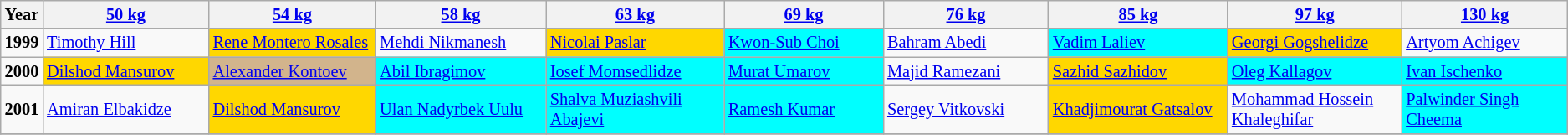<table class="wikitable sortable"  style="font-size: 85%">
<tr>
<th>Year</th>
<th width=200><a href='#'>50 kg</a></th>
<th width=200><a href='#'>54 kg</a></th>
<th width=200><a href='#'>58 kg</a></th>
<th width=200><a href='#'>63 kg</a></th>
<th width=200><a href='#'>69 kg</a></th>
<th width=200><a href='#'>76 kg</a></th>
<th width=200><a href='#'>85 kg</a></th>
<th width=200><a href='#'>97 kg</a></th>
<th width=200><a href='#'>130 kg</a></th>
</tr>
<tr>
<td><strong>1999</strong></td>
<td> <a href='#'>Timothy Hill</a></td>
<td bgcolor="gold"> <a href='#'>Rene Montero Rosales</a></td>
<td> <a href='#'>Mehdi Nikmanesh</a></td>
<td bgcolor="gold"> <a href='#'>Nicolai Paslar</a></td>
<td bgcolor="aqua"> <a href='#'>Kwon-Sub Choi</a></td>
<td> <a href='#'>Bahram Abedi</a></td>
<td bgcolor="aqua"> <a href='#'>Vadim Laliev</a></td>
<td bgcolor="gold"> <a href='#'>Georgi Gogshelidze</a></td>
<td> <a href='#'>Artyom Achigev</a></td>
</tr>
<tr>
<td><strong>2000</strong></td>
<td bgcolor="gold"> <a href='#'>Dilshod Mansurov</a></td>
<td bgcolor=#D2B48C> <a href='#'>Alexander Kontoev</a></td>
<td bgcolor="aqua"> <a href='#'>Abil Ibragimov</a></td>
<td bgcolor="aqua"> <a href='#'>Iosef Momsedlidze</a></td>
<td bgcolor="aqua"> <a href='#'>Murat Umarov</a></td>
<td> <a href='#'>Majid Ramezani</a></td>
<td bgcolor="gold"> <a href='#'>Sazhid Sazhidov</a></td>
<td bgcolor="aqua"> <a href='#'>Oleg Kallagov</a></td>
<td bgcolor="aqua"> <a href='#'>Ivan Ischenko</a></td>
</tr>
<tr>
<td><strong>2001</strong></td>
<td> <a href='#'>Amiran Elbakidze</a></td>
<td bgcolor="gold"> <a href='#'>Dilshod Mansurov</a></td>
<td bgcolor="aqua"> <a href='#'>Ulan Nadyrbek Uulu</a></td>
<td bgcolor="aqua"> <a href='#'>Shalva Muziashvili Abajevi</a></td>
<td bgcolor="aqua"> <a href='#'>Ramesh Kumar</a></td>
<td> <a href='#'>Sergey Vitkovski</a></td>
<td bgcolor="gold"> <a href='#'>Khadjimourat Gatsalov</a></td>
<td> <a href='#'>Mohammad Hossein Khaleghifar</a></td>
<td bgcolor="aqua"> <a href='#'>Palwinder Singh Cheema</a></td>
</tr>
<tr>
</tr>
</table>
